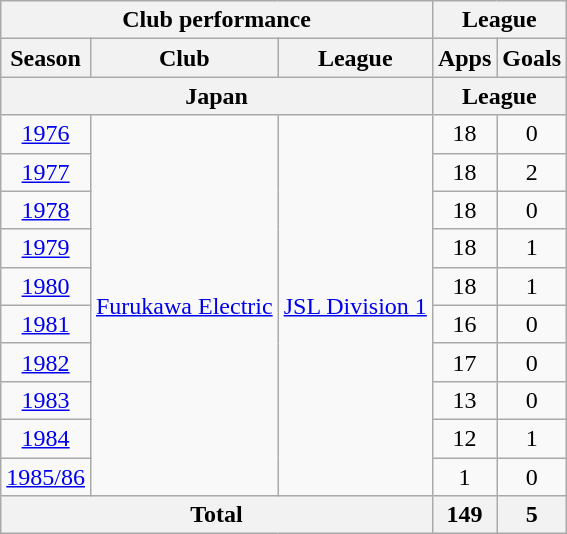<table class="wikitable" style="text-align:center;">
<tr>
<th colspan=3>Club performance</th>
<th colspan=2>League</th>
</tr>
<tr>
<th>Season</th>
<th>Club</th>
<th>League</th>
<th>Apps</th>
<th>Goals</th>
</tr>
<tr>
<th colspan=3>Japan</th>
<th colspan=2>League</th>
</tr>
<tr>
<td><a href='#'>1976</a></td>
<td rowspan="10"><a href='#'>Furukawa Electric</a></td>
<td rowspan="10"><a href='#'>JSL Division 1</a></td>
<td>18</td>
<td>0</td>
</tr>
<tr>
<td><a href='#'>1977</a></td>
<td>18</td>
<td>2</td>
</tr>
<tr>
<td><a href='#'>1978</a></td>
<td>18</td>
<td>0</td>
</tr>
<tr>
<td><a href='#'>1979</a></td>
<td>18</td>
<td>1</td>
</tr>
<tr>
<td><a href='#'>1980</a></td>
<td>18</td>
<td>1</td>
</tr>
<tr>
<td><a href='#'>1981</a></td>
<td>16</td>
<td>0</td>
</tr>
<tr>
<td><a href='#'>1982</a></td>
<td>17</td>
<td>0</td>
</tr>
<tr>
<td><a href='#'>1983</a></td>
<td>13</td>
<td>0</td>
</tr>
<tr>
<td><a href='#'>1984</a></td>
<td>12</td>
<td>1</td>
</tr>
<tr>
<td><a href='#'>1985/86</a></td>
<td>1</td>
<td>0</td>
</tr>
<tr>
<th colspan=3>Total</th>
<th>149</th>
<th>5</th>
</tr>
</table>
